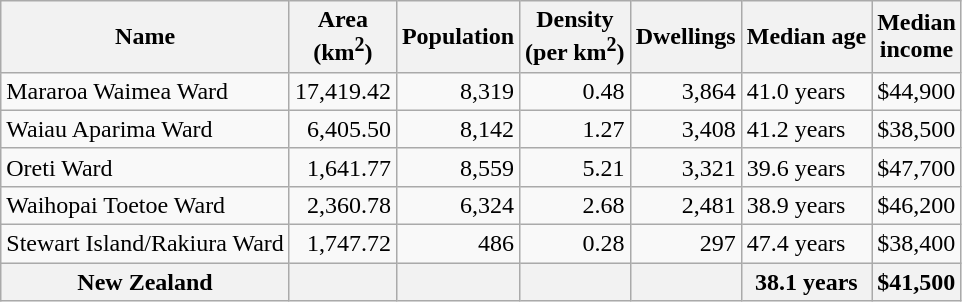<table class="wikitable">
<tr>
<th>Name</th>
<th>Area<br>(km<sup>2</sup>)</th>
<th>Population</th>
<th>Density<br>(per km<sup>2</sup>)</th>
<th>Dwellings</th>
<th>Median age</th>
<th>Median<br>income</th>
</tr>
<tr>
<td>Mararoa Waimea Ward</td>
<td style="text-align:right;">17,419.42</td>
<td style="text-align:right;">8,319</td>
<td style="text-align:right;">0.48</td>
<td style="text-align:right;">3,864</td>
<td>41.0 years</td>
<td>$44,900</td>
</tr>
<tr>
<td>Waiau Aparima Ward</td>
<td style="text-align:right;">6,405.50</td>
<td style="text-align:right;">8,142</td>
<td style="text-align:right;">1.27</td>
<td style="text-align:right;">3,408</td>
<td>41.2 years</td>
<td>$38,500</td>
</tr>
<tr>
<td>Oreti Ward</td>
<td style="text-align:right;">1,641.77</td>
<td style="text-align:right;">8,559</td>
<td style="text-align:right;">5.21</td>
<td style="text-align:right;">3,321</td>
<td>39.6 years</td>
<td>$47,700</td>
</tr>
<tr>
<td>Waihopai Toetoe Ward</td>
<td style="text-align:right;">2,360.78</td>
<td style="text-align:right;">6,324</td>
<td style="text-align:right;">2.68</td>
<td style="text-align:right;">2,481</td>
<td>38.9 years</td>
<td>$46,200</td>
</tr>
<tr>
<td>Stewart Island/Rakiura Ward</td>
<td style="text-align:right;">1,747.72</td>
<td style="text-align:right;">486</td>
<td style="text-align:right;">0.28</td>
<td style="text-align:right;">297</td>
<td>47.4 years</td>
<td>$38,400</td>
</tr>
<tr>
<th>New Zealand</th>
<th></th>
<th></th>
<th></th>
<th></th>
<th>38.1 years</th>
<th style="text-align:left;">$41,500</th>
</tr>
</table>
